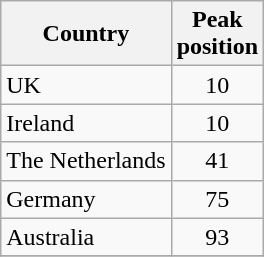<table class="wikitable">
<tr>
<th>Country</th>
<th>Peak<br>position</th>
</tr>
<tr>
<td>UK</td>
<td align="center">10</td>
</tr>
<tr>
<td>Ireland</td>
<td align="center">10</td>
</tr>
<tr>
<td>The Netherlands</td>
<td align="center">41</td>
</tr>
<tr>
<td>Germany</td>
<td align="center">75</td>
</tr>
<tr>
<td>Australia</td>
<td align="center">93</td>
</tr>
<tr>
</tr>
</table>
